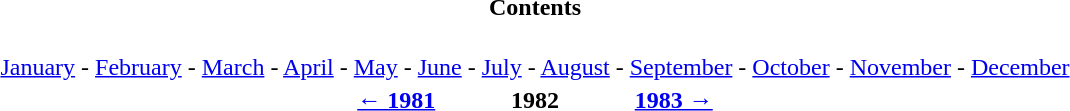<table class="toc hlist" id="toc" summary="Contents" style="margin-left:auto; margin-right:auto; text-align:center;">
<tr>
<th></th>
<th width="125">Contents</th>
<th></th>
</tr>
<tr>
<td colspan="3"><br><a href='#'>January</a> - <a href='#'>February</a> - <a href='#'>March</a> - <a href='#'>April</a> - <a href='#'>May</a> - <a href='#'>June</a> - <a href='#'>July</a> - <a href='#'>August</a> - <a href='#'>September</a> - <a href='#'>October</a> - <a href='#'>November</a> - <a href='#'>December</a></td>
</tr>
<tr>
<th align="right" width="310"><a href='#'>← 1981</a></th>
<th width="125">1982</th>
<th align="left" width="310"><a href='#'>1983 →</a></th>
</tr>
</table>
